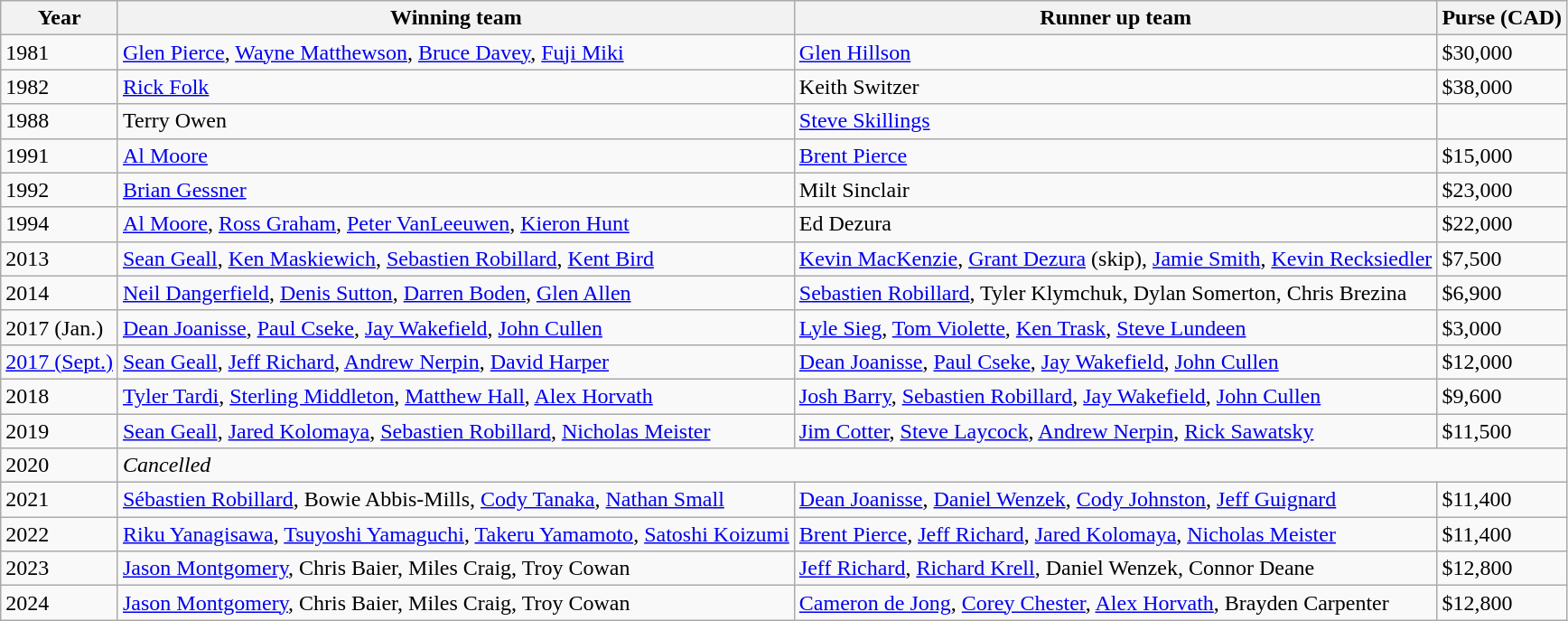<table class="wikitable">
<tr>
<th scope="col">Year</th>
<th scope="col">Winning team</th>
<th scope="col">Runner up team</th>
<th scope="col">Purse (CAD)</th>
</tr>
<tr>
<td>1981</td>
<td> <a href='#'>Glen Pierce</a>, <a href='#'>Wayne Matthewson</a>, <a href='#'>Bruce Davey</a>, <a href='#'>Fuji Miki</a></td>
<td> <a href='#'>Glen Hillson</a></td>
<td>$30,000</td>
</tr>
<tr>
<td>1982</td>
<td> <a href='#'>Rick Folk</a></td>
<td> Keith Switzer</td>
<td>$38,000</td>
</tr>
<tr>
<td>1988</td>
<td> Terry Owen</td>
<td> <a href='#'>Steve Skillings</a></td>
<td></td>
</tr>
<tr>
<td>1991</td>
<td> <a href='#'>Al Moore</a></td>
<td> <a href='#'>Brent Pierce</a></td>
<td>$15,000</td>
</tr>
<tr>
<td>1992</td>
<td> <a href='#'>Brian Gessner</a></td>
<td> Milt Sinclair</td>
<td>$23,000</td>
</tr>
<tr>
<td>1994</td>
<td> <a href='#'>Al Moore</a>, <a href='#'>Ross Graham</a>, <a href='#'>Peter VanLeeuwen</a>, <a href='#'>Kieron Hunt</a></td>
<td> Ed Dezura</td>
<td>$22,000</td>
</tr>
<tr>
<td>2013</td>
<td> <a href='#'>Sean Geall</a>, <a href='#'>Ken Maskiewich</a>, <a href='#'>Sebastien Robillard</a>, <a href='#'>Kent Bird</a></td>
<td> <a href='#'>Kevin MacKenzie</a>, <a href='#'>Grant Dezura</a> (skip), <a href='#'>Jamie Smith</a>, <a href='#'>Kevin Recksiedler</a></td>
<td>$7,500</td>
</tr>
<tr>
<td>2014</td>
<td> <a href='#'>Neil Dangerfield</a>, <a href='#'>Denis Sutton</a>, <a href='#'>Darren Boden</a>, <a href='#'>Glen Allen</a></td>
<td> <a href='#'>Sebastien Robillard</a>, Tyler Klymchuk, Dylan Somerton, Chris Brezina</td>
<td>$6,900</td>
</tr>
<tr>
<td>2017 (Jan.)</td>
<td> <a href='#'>Dean Joanisse</a>, <a href='#'>Paul Cseke</a>, <a href='#'>Jay Wakefield</a>, <a href='#'>John Cullen</a></td>
<td> <a href='#'>Lyle Sieg</a>, <a href='#'>Tom Violette</a>, <a href='#'>Ken Trask</a>, <a href='#'>Steve Lundeen</a></td>
<td>$3,000</td>
</tr>
<tr>
<td><a href='#'>2017 (Sept.)</a></td>
<td> <a href='#'>Sean Geall</a>, <a href='#'>Jeff Richard</a>, <a href='#'>Andrew Nerpin</a>, <a href='#'>David Harper</a></td>
<td> <a href='#'>Dean Joanisse</a>, <a href='#'>Paul Cseke</a>, <a href='#'>Jay Wakefield</a>, <a href='#'>John Cullen</a></td>
<td>$12,000</td>
</tr>
<tr>
<td>2018</td>
<td> <a href='#'>Tyler Tardi</a>, <a href='#'>Sterling Middleton</a>, <a href='#'>Matthew Hall</a>, <a href='#'>Alex Horvath</a></td>
<td> <a href='#'>Josh Barry</a>, <a href='#'>Sebastien Robillard</a>, <a href='#'>Jay Wakefield</a>, <a href='#'>John Cullen</a></td>
<td>$9,600</td>
</tr>
<tr>
<td>2019</td>
<td> <a href='#'>Sean Geall</a>, <a href='#'>Jared Kolomaya</a>, <a href='#'>Sebastien Robillard</a>, <a href='#'>Nicholas Meister</a></td>
<td> <a href='#'>Jim Cotter</a>, <a href='#'>Steve Laycock</a>, <a href='#'>Andrew Nerpin</a>, <a href='#'>Rick Sawatsky</a></td>
<td>$11,500</td>
</tr>
<tr>
<td>2020</td>
<td colspan="3"><em>Cancelled</em></td>
</tr>
<tr>
<td>2021</td>
<td> <a href='#'>Sébastien Robillard</a>, Bowie Abbis-Mills, <a href='#'>Cody Tanaka</a>, <a href='#'>Nathan Small</a></td>
<td> <a href='#'>Dean Joanisse</a>, <a href='#'>Daniel Wenzek</a>, <a href='#'>Cody Johnston</a>, <a href='#'>Jeff Guignard</a></td>
<td>$11,400</td>
</tr>
<tr>
<td>2022</td>
<td> <a href='#'>Riku Yanagisawa</a>, <a href='#'>Tsuyoshi Yamaguchi</a>, <a href='#'>Takeru Yamamoto</a>, <a href='#'>Satoshi Koizumi</a></td>
<td> <a href='#'>Brent Pierce</a>, <a href='#'>Jeff Richard</a>, <a href='#'>Jared Kolomaya</a>, <a href='#'>Nicholas Meister</a></td>
<td>$11,400</td>
</tr>
<tr>
<td>2023</td>
<td> <a href='#'>Jason Montgomery</a>, Chris Baier, Miles Craig, Troy Cowan</td>
<td> <a href='#'>Jeff Richard</a>, <a href='#'>Richard Krell</a>, Daniel Wenzek, Connor Deane</td>
<td>$12,800</td>
</tr>
<tr>
<td>2024</td>
<td> <a href='#'>Jason Montgomery</a>, Chris Baier, Miles Craig, Troy Cowan</td>
<td> <a href='#'>Cameron de Jong</a>, <a href='#'>Corey Chester</a>, <a href='#'>Alex Horvath</a>, Brayden Carpenter</td>
<td>$12,800</td>
</tr>
</table>
